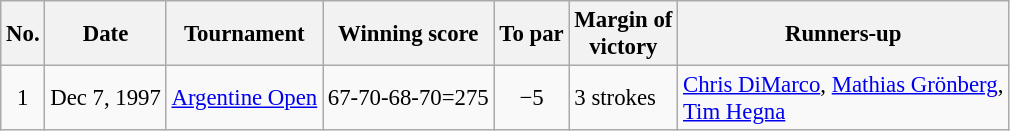<table class="wikitable" style="font-size:95%;">
<tr>
<th>No.</th>
<th>Date</th>
<th>Tournament</th>
<th>Winning score</th>
<th>To par</th>
<th>Margin of<br>victory</th>
<th>Runners-up</th>
</tr>
<tr>
<td align=center>1</td>
<td align=right>Dec 7, 1997</td>
<td><a href='#'>Argentine Open</a></td>
<td align=right>67-70-68-70=275</td>
<td align=center>−5</td>
<td>3 strokes</td>
<td> <a href='#'>Chris DiMarco</a>,  <a href='#'>Mathias Grönberg</a>,<br> <a href='#'>Tim Hegna</a></td>
</tr>
</table>
